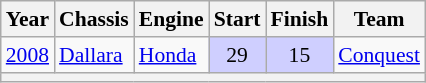<table class="wikitable" style="font-size: 90%;">
<tr>
<th>Year</th>
<th>Chassis</th>
<th>Engine</th>
<th>Start</th>
<th>Finish</th>
<th>Team</th>
</tr>
<tr>
<td><a href='#'>2008</a></td>
<td><a href='#'>Dallara</a></td>
<td><a href='#'>Honda</a></td>
<td style="background:#CFCFFF;" align=center>29</td>
<td style="background:#CFCFFF;" align=center>15</td>
<td nowrap><a href='#'>Conquest</a></td>
</tr>
<tr>
<th colspan="6"></th>
</tr>
</table>
